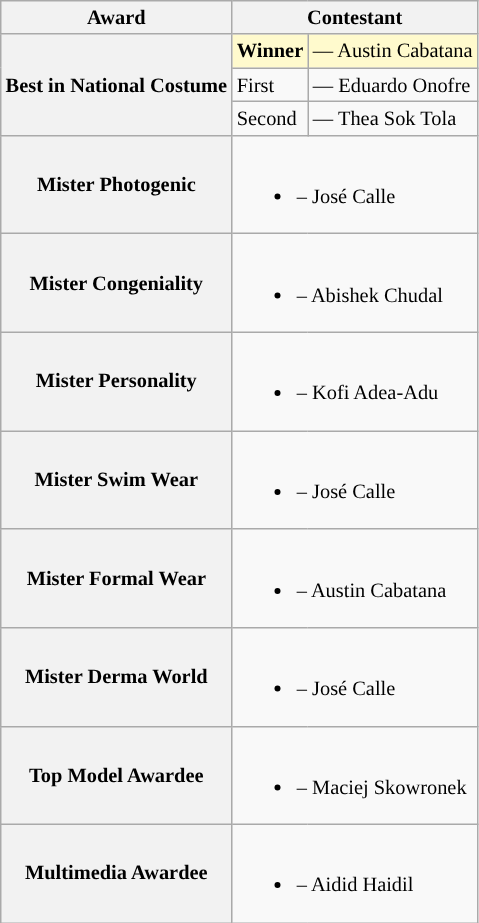<table class="wikitable sortable" style="font-size: 85%;">
<tr>
<th>Award</th>
<th colspan="2">Contestant</th>
</tr>
<tr>
<th rowspan="3">Best in National Costume</th>
<td style="background:#FFFACD"><strong>Winner</strong></td>
<td style="background:#FFFACD"> — Austin Cabatana</td>
</tr>
<tr>
<td>First</td>
<td> — Eduardo Onofre</td>
</tr>
<tr>
<td>Second</td>
<td> — Thea Sok Tola</td>
</tr>
<tr>
<th>Mister Photogenic</th>
<td colspan="2"><br><ul><li> – José Calle</li></ul></td>
</tr>
<tr>
<th>Mister Congeniality</th>
<td colspan="2"><br><ul><li> – Abishek Chudal</li></ul></td>
</tr>
<tr>
<th>Mister Personality</th>
<td colspan="2"><br><ul><li> – Kofi Adea-Adu</li></ul></td>
</tr>
<tr>
<th>Mister Swim Wear</th>
<td colspan="2"><br><ul><li> – José Calle</li></ul></td>
</tr>
<tr>
<th>Mister Formal Wear</th>
<td colspan="2"><br><ul><li> – Austin Cabatana</li></ul></td>
</tr>
<tr>
<th>Mister Derma World</th>
<td colspan="2"><br><ul><li> – José Calle</li></ul></td>
</tr>
<tr>
<th>Top Model Awardee</th>
<td colspan="2"><br><ul><li> – Maciej Skowronek</li></ul></td>
</tr>
<tr>
<th>Multimedia Awardee</th>
<td colspan="2"><br><ul><li> – Aidid Haidil</li></ul></td>
</tr>
</table>
